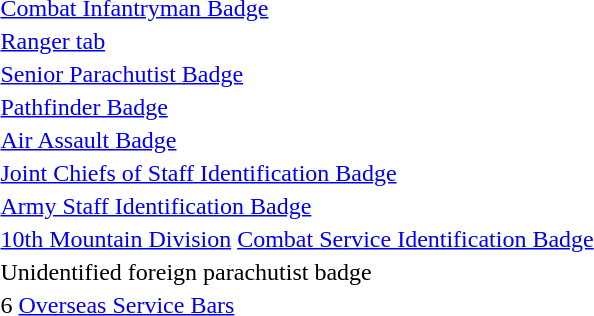<table>
<tr>
<td> <a href='#'>Combat Infantryman Badge</a></td>
</tr>
<tr>
<td> <a href='#'>Ranger tab</a></td>
</tr>
<tr>
<td> <a href='#'>Senior Parachutist Badge</a></td>
</tr>
<tr>
<td> <a href='#'>Pathfinder Badge</a></td>
</tr>
<tr>
<td> <a href='#'>Air Assault Badge</a></td>
</tr>
<tr>
<td> <a href='#'>Joint Chiefs of Staff Identification Badge</a></td>
</tr>
<tr>
<td> <a href='#'>Army Staff Identification Badge</a></td>
</tr>
<tr>
<td> <a href='#'>10th Mountain Division</a> <a href='#'>Combat Service Identification Badge</a></td>
</tr>
<tr>
<td> Unidentified foreign parachutist badge</td>
</tr>
<tr>
<td> 6 <a href='#'>Overseas Service Bars</a></td>
</tr>
</table>
